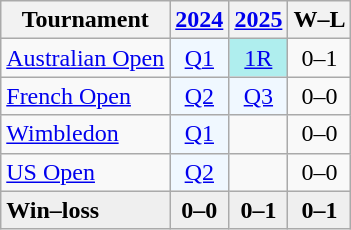<table class=wikitable style=text-align:center;>
<tr>
<th>Tournament</th>
<th><a href='#'>2024</a></th>
<th><a href='#'>2025</a></th>
<th>W–L</th>
</tr>
<tr>
<td align=left><a href='#'>Australian Open</a></td>
<td bgcolor=#f0f8ff><a href='#'>Q1</a></td>
<td bgcolor=afeeee><a href='#'>1R</a></td>
<td>0–1</td>
</tr>
<tr>
<td align=left><a href='#'>French Open</a></td>
<td bgcolor=#f0f8ff><a href='#'>Q2</a></td>
<td bgcolor=#f0f8ff><a href='#'>Q3</a></td>
<td>0–0</td>
</tr>
<tr>
<td align=left><a href='#'>Wimbledon</a></td>
<td bgcolor=#f0f8ff><a href='#'>Q1</a></td>
<td></td>
<td>0–0</td>
</tr>
<tr>
<td align=left><a href='#'>US Open</a></td>
<td bgcolor=#f0f8ff><a href='#'>Q2</a></td>
<td></td>
<td>0–0</td>
</tr>
<tr style="background:#efefef; font-weight:bold;">
<td style="text-align:left">Win–loss</td>
<td>0–0</td>
<td>0–1</td>
<td>0–1</td>
</tr>
</table>
